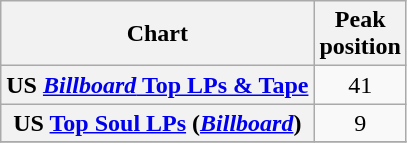<table class="wikitable plainrowheaders sortable" style="text-align:center;" border="1">
<tr>
<th scope="col">Chart</th>
<th scope="col">Peak<br>position</th>
</tr>
<tr>
<th scope="row">US <a href='#'><em>Billboard</em> Top LPs & Tape</a></th>
<td>41</td>
</tr>
<tr>
<th scope="row">US <a href='#'>Top Soul LPs</a> (<em><a href='#'>Billboard</a></em>)</th>
<td>9</td>
</tr>
<tr>
</tr>
</table>
